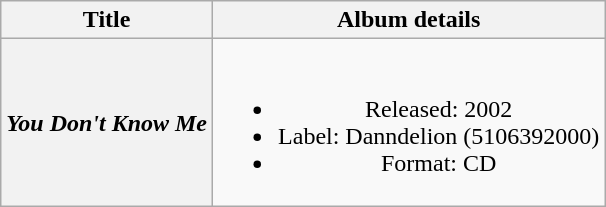<table class="wikitable plainrowheaders" style="text-align:center;" border="1">
<tr>
<th>Title</th>
<th>Album details</th>
</tr>
<tr>
<th scope="row"><em>You Don't Know Me</em></th>
<td><br><ul><li>Released: 2002</li><li>Label: Danndelion (5106392000)</li><li>Format: CD</li></ul></td>
</tr>
</table>
